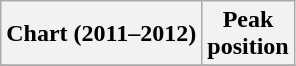<table class="wikitable plainrowheaders" style="text-align:center">
<tr>
<th scope="col">Chart (2011–2012)</th>
<th scope="col">Peak<br> position</th>
</tr>
<tr>
</tr>
</table>
